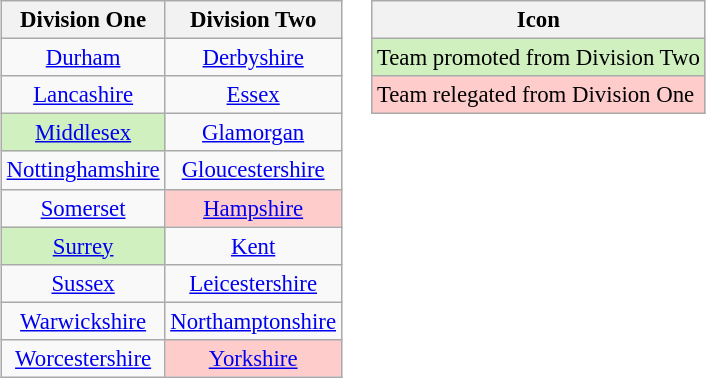<table>
<tr>
<td><br><table class="wikitable" style="font-size:95%; text-align: center;">
<tr>
<th>Division One</th>
<th>Division Two</th>
</tr>
<tr>
<td><a href='#'>Durham</a></td>
<td><a href='#'>Derbyshire</a></td>
</tr>
<tr>
<td><a href='#'>Lancashire</a></td>
<td><a href='#'>Essex</a></td>
</tr>
<tr>
<td bgcolor=#D0F0C0><a href='#'>Middlesex</a></td>
<td><a href='#'>Glamorgan</a></td>
</tr>
<tr>
<td><a href='#'>Nottinghamshire</a></td>
<td><a href='#'>Gloucestershire</a></td>
</tr>
<tr>
<td><a href='#'>Somerset</a></td>
<td bgcolor=#ffcccc><a href='#'>Hampshire</a></td>
</tr>
<tr>
<td bgcolor=#D0F0C0><a href='#'>Surrey</a></td>
<td><a href='#'>Kent</a></td>
</tr>
<tr>
<td><a href='#'>Sussex</a></td>
<td><a href='#'>Leicestershire</a></td>
</tr>
<tr>
<td><a href='#'>Warwickshire</a></td>
<td><a href='#'>Northamptonshire</a></td>
</tr>
<tr>
<td><a href='#'>Worcestershire</a></td>
<td bgcolor=#ffcccc><a href='#'>Yorkshire</a></td>
</tr>
</table>
</td>
<td valign="top"><br><table class="wikitable" style="font-size: 95%;">
<tr>
<th>Icon</th>
</tr>
<tr>
<td bgcolor=#D0F0C0>Team promoted from Division Two</td>
</tr>
<tr>
<td bgcolor=#ffcccc>Team relegated from Division One</td>
</tr>
</table>
</td>
</tr>
</table>
